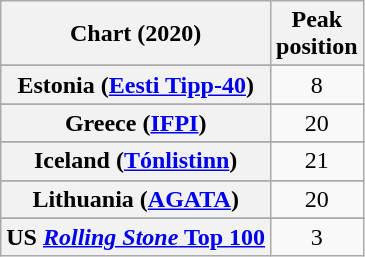<table class="wikitable sortable plainrowheaders" style="text-align:center">
<tr>
<th scope="col">Chart (2020)</th>
<th scope="col">Peak<br>position</th>
</tr>
<tr>
</tr>
<tr>
</tr>
<tr>
</tr>
<tr>
</tr>
<tr>
</tr>
<tr>
</tr>
<tr>
<th scope="row">Estonia (<a href='#'>Eesti Tipp-40</a>)</th>
<td>8</td>
</tr>
<tr>
</tr>
<tr>
</tr>
<tr>
</tr>
<tr>
<th scope="row">Greece (<a href='#'>IFPI</a>)</th>
<td>20</td>
</tr>
<tr>
</tr>
<tr>
<th scope="row">Iceland (<a href='#'>Tónlistinn</a>)</th>
<td>21</td>
</tr>
<tr>
</tr>
<tr>
</tr>
<tr>
<th scope="row">Lithuania (<a href='#'>AGATA</a>)</th>
<td>20</td>
</tr>
<tr>
</tr>
<tr>
</tr>
<tr>
</tr>
<tr>
</tr>
<tr>
</tr>
<tr>
</tr>
<tr>
</tr>
<tr>
</tr>
<tr>
</tr>
<tr>
</tr>
<tr>
<th scope="row">US <a href='#'><em>Rolling Stone</em> Top 100</a></th>
<td>3</td>
</tr>
</table>
